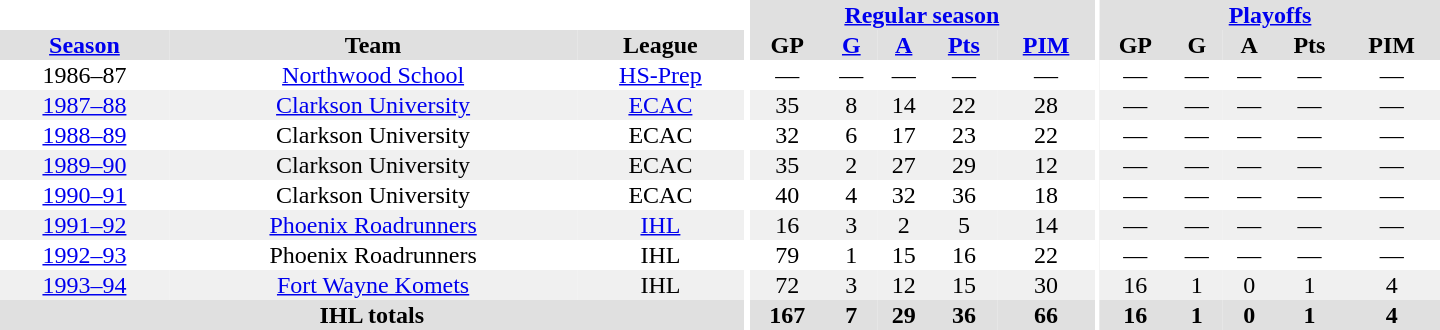<table border="0" cellpadding="1" cellspacing="0" style="text-align:center; width:60em">
<tr bgcolor="#e0e0e0">
<th colspan="3" bgcolor="#ffffff"></th>
<th rowspan="99" bgcolor="#ffffff"></th>
<th colspan="5"><a href='#'>Regular season</a></th>
<th rowspan="99" bgcolor="#ffffff"></th>
<th colspan="5"><a href='#'>Playoffs</a></th>
</tr>
<tr bgcolor="#e0e0e0">
<th><a href='#'>Season</a></th>
<th>Team</th>
<th>League</th>
<th>GP</th>
<th><a href='#'>G</a></th>
<th><a href='#'>A</a></th>
<th><a href='#'>Pts</a></th>
<th><a href='#'>PIM</a></th>
<th>GP</th>
<th>G</th>
<th>A</th>
<th>Pts</th>
<th>PIM</th>
</tr>
<tr>
<td>1986–87</td>
<td><a href='#'>Northwood School</a></td>
<td><a href='#'>HS-Prep</a></td>
<td>—</td>
<td>—</td>
<td>—</td>
<td>—</td>
<td>—</td>
<td>—</td>
<td>—</td>
<td>—</td>
<td>—</td>
<td>—</td>
</tr>
<tr bgcolor="#f0f0f0">
<td><a href='#'>1987–88</a></td>
<td><a href='#'>Clarkson University</a></td>
<td><a href='#'>ECAC</a></td>
<td>35</td>
<td>8</td>
<td>14</td>
<td>22</td>
<td>28</td>
<td>—</td>
<td>—</td>
<td>—</td>
<td>—</td>
<td>—</td>
</tr>
<tr>
<td><a href='#'>1988–89</a></td>
<td>Clarkson University</td>
<td>ECAC</td>
<td>32</td>
<td>6</td>
<td>17</td>
<td>23</td>
<td>22</td>
<td>—</td>
<td>—</td>
<td>—</td>
<td>—</td>
<td>—</td>
</tr>
<tr bgcolor="#f0f0f0">
<td><a href='#'>1989–90</a></td>
<td>Clarkson University</td>
<td>ECAC</td>
<td>35</td>
<td>2</td>
<td>27</td>
<td>29</td>
<td>12</td>
<td>—</td>
<td>—</td>
<td>—</td>
<td>—</td>
<td>—</td>
</tr>
<tr>
<td><a href='#'>1990–91</a></td>
<td>Clarkson University</td>
<td>ECAC</td>
<td>40</td>
<td>4</td>
<td>32</td>
<td>36</td>
<td>18</td>
<td>—</td>
<td>—</td>
<td>—</td>
<td>—</td>
<td>—</td>
</tr>
<tr bgcolor="#f0f0f0">
<td><a href='#'>1991–92</a></td>
<td><a href='#'>Phoenix Roadrunners</a></td>
<td><a href='#'>IHL</a></td>
<td>16</td>
<td>3</td>
<td>2</td>
<td>5</td>
<td>14</td>
<td>—</td>
<td>—</td>
<td>—</td>
<td>—</td>
<td>—</td>
</tr>
<tr>
<td><a href='#'>1992–93</a></td>
<td>Phoenix Roadrunners</td>
<td>IHL</td>
<td>79</td>
<td>1</td>
<td>15</td>
<td>16</td>
<td>22</td>
<td>—</td>
<td>—</td>
<td>—</td>
<td>—</td>
<td>—</td>
</tr>
<tr bgcolor="#f0f0f0">
<td><a href='#'>1993–94</a></td>
<td><a href='#'>Fort Wayne Komets</a></td>
<td>IHL</td>
<td>72</td>
<td>3</td>
<td>12</td>
<td>15</td>
<td>30</td>
<td>16</td>
<td>1</td>
<td>0</td>
<td>1</td>
<td>4</td>
</tr>
<tr bgcolor="#e0e0e0">
<th colspan="3">IHL totals</th>
<th>167</th>
<th>7</th>
<th>29</th>
<th>36</th>
<th>66</th>
<th>16</th>
<th>1</th>
<th>0</th>
<th>1</th>
<th>4</th>
</tr>
</table>
